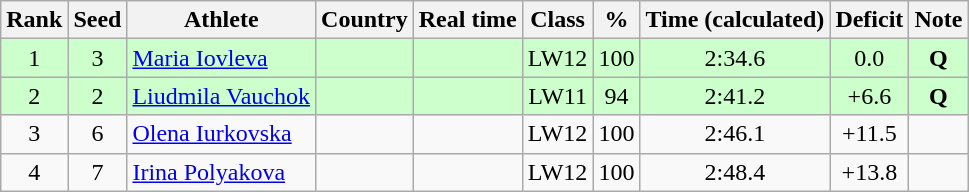<table class="wikitable sortable" style="text-align:center">
<tr>
<th>Rank</th>
<th>Seed</th>
<th>Athlete</th>
<th>Country</th>
<th>Real time</th>
<th>Class</th>
<th>%</th>
<th>Time (calculated)</th>
<th>Deficit</th>
<th>Note</th>
</tr>
<tr bgcolor=ccffcc>
<td>1</td>
<td>3</td>
<td align=left><a href='#'>Maria Iovleva</a></td>
<td align=left></td>
<td></td>
<td>LW12</td>
<td>100</td>
<td>2:34.6</td>
<td>0.0</td>
<td><strong>Q</strong></td>
</tr>
<tr bgcolor=ccffcc>
<td>2</td>
<td>2</td>
<td align=left><a href='#'>Liudmila Vauchok</a></td>
<td align=left></td>
<td></td>
<td>LW11</td>
<td>94</td>
<td>2:41.2</td>
<td>+6.6</td>
<td><strong>Q</strong></td>
</tr>
<tr>
<td>3</td>
<td>6</td>
<td align=left><a href='#'>Olena Iurkovska</a></td>
<td align=left></td>
<td></td>
<td>LW12</td>
<td>100</td>
<td>2:46.1</td>
<td>+11.5</td>
<td></td>
</tr>
<tr>
<td>4</td>
<td>7</td>
<td align=left><a href='#'>Irina Polyakova</a></td>
<td align=left></td>
<td></td>
<td>LW12</td>
<td>100</td>
<td>2:48.4</td>
<td>+13.8</td>
<td></td>
</tr>
</table>
